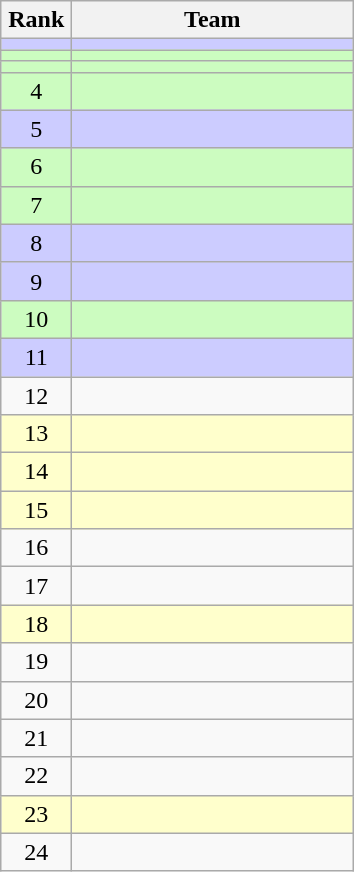<table class="wikitable" style="text-align: center;">
<tr>
<th width=40>Rank</th>
<th width=180>Team</th>
</tr>
<tr bgcolor=#ccccff>
<td></td>
<td align="left"></td>
</tr>
<tr bgcolor=#ccffccc>
<td></td>
<td align="left"></td>
</tr>
<tr bgcolor=#ccffccc>
<td></td>
<td align="left"></td>
</tr>
<tr bgcolor=#ccffccc>
<td>4</td>
<td align="left"></td>
</tr>
<tr bgcolor=#ccccff>
<td>5</td>
<td align="left"></td>
</tr>
<tr bgcolor=#ccffccc>
<td>6</td>
<td align="left"></td>
</tr>
<tr bgcolor=#ccffccc>
<td>7</td>
<td align="left"></td>
</tr>
<tr bgcolor=#ccccff>
<td>8</td>
<td align="left"></td>
</tr>
<tr bgcolor=#ccccff>
<td>9</td>
<td align="left"></td>
</tr>
<tr bgcolor=#ccffccc>
<td>10</td>
<td align="left"></td>
</tr>
<tr bgcolor=#ccccff>
<td>11</td>
<td align="left"></td>
</tr>
<tr>
<td>12</td>
<td align="left"></td>
</tr>
<tr bgcolor=#ffffcc>
<td>13</td>
<td align="left"></td>
</tr>
<tr bgcolor=#ffffcc>
<td>14</td>
<td align="left"></td>
</tr>
<tr bgcolor=#ffffcc>
<td>15</td>
<td align="left"></td>
</tr>
<tr>
<td>16</td>
<td align="left"></td>
</tr>
<tr>
<td>17</td>
<td align="left"></td>
</tr>
<tr bgcolor=#ffffcc>
<td>18</td>
<td align="left"></td>
</tr>
<tr>
<td>19</td>
<td align="left"></td>
</tr>
<tr>
<td>20</td>
<td align="left"></td>
</tr>
<tr>
<td>21</td>
<td align="left"></td>
</tr>
<tr>
<td>22</td>
<td align="left"></td>
</tr>
<tr bgcolor=#ffffcc>
<td>23</td>
<td align="left"></td>
</tr>
<tr>
<td>24</td>
<td align="left"></td>
</tr>
</table>
